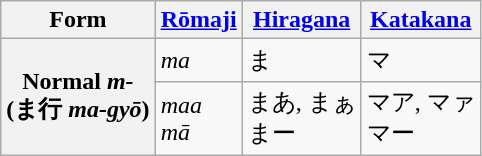<table class="wikitable">
<tr>
<th>Form</th>
<th><a href='#'>Rōmaji</a></th>
<th><a href='#'>Hiragana</a></th>
<th><a href='#'>Katakana</a></th>
</tr>
<tr>
<th rowspan="2">Normal <em>m-</em><br>(ま行 <em>ma-gyō</em>)</th>
<td><em>ma</em></td>
<td>ま</td>
<td>マ</td>
</tr>
<tr>
<td><em>maa</em><br><em>mā</em></td>
<td>まあ, まぁ<br>まー</td>
<td>マア, マァ<br>マー</td>
</tr>
</table>
